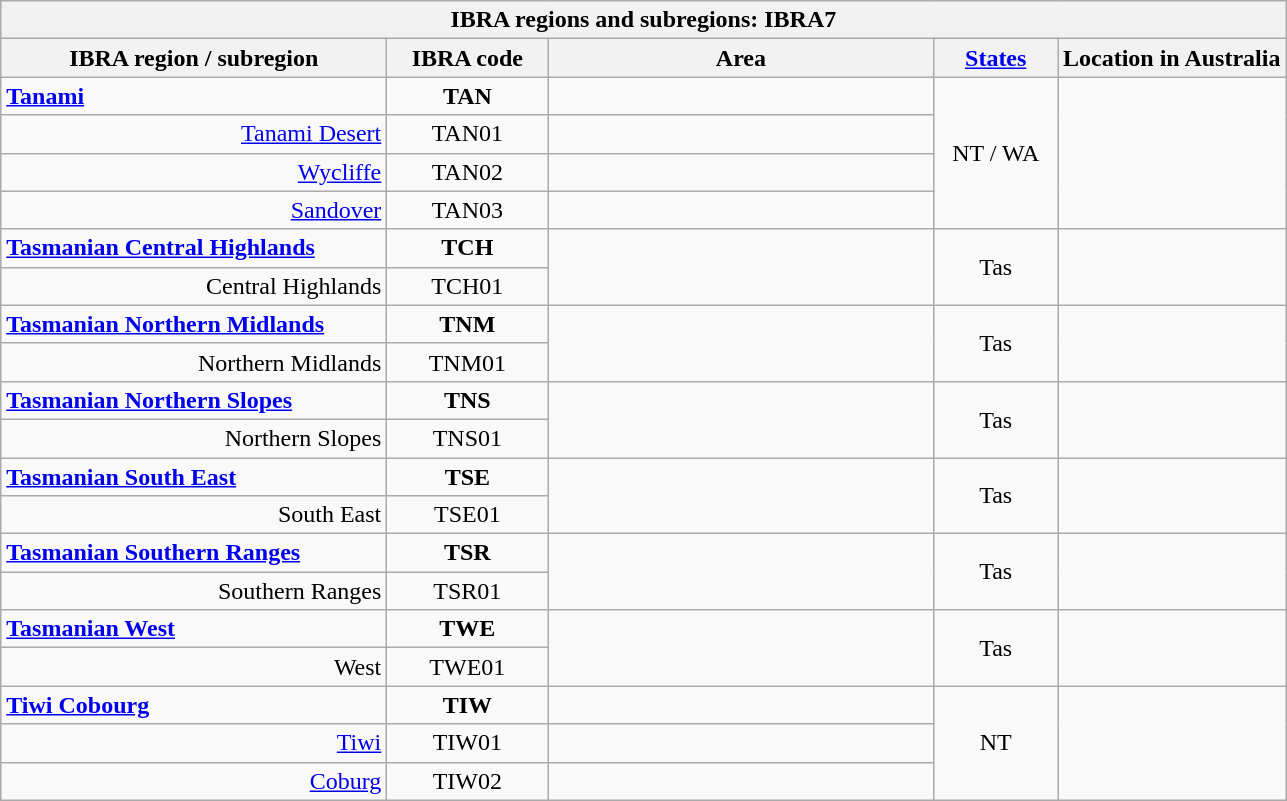<table class="wikitable sortable">
<tr>
<th rowwidth=100px colspan=5>IBRA regions and subregions: IBRA7</th>
</tr>
<tr>
<th scope="col" style="width:250px;">IBRA region / subregion</th>
<th scope="col" style="width:100px;">IBRA code</th>
<th scope="col" style="width:250px;">Area</th>
<th scope="col" style="width:75px;"><a href='#'>States</a></th>
<th>Location in Australia</th>
</tr>
<tr>
<td><strong><a href='#'>Tanami</a></strong></td>
<td style="text-align:center;"><strong>TAN</strong></td>
<td align="right"><strong></strong></td>
<td style="text-align:center;" rowspan="4">NT / WA</td>
<td style="text-align:center;" rowspan="4"></td>
</tr>
<tr>
<td align="right"><a href='#'>Tanami Desert</a></td>
<td style="text-align:center;">TAN01</td>
<td align="right"></td>
</tr>
<tr>
<td align="right"><a href='#'>Wycliffe</a></td>
<td style="text-align:center;">TAN02</td>
<td align="right"></td>
</tr>
<tr>
<td align="right"><a href='#'>Sandover</a></td>
<td style="text-align:center;">TAN03</td>
<td align="right"></td>
</tr>
<tr>
<td><strong><a href='#'>Tasmanian Central Highlands</a></strong></td>
<td style="text-align:center;"><strong>TCH</strong></td>
<td style="text-align:right;" rowspan="2"><strong></strong></td>
<td style="text-align:center;" rowspan="2">Tas</td>
<td style="text-align:center;" rowspan="2"></td>
</tr>
<tr>
<td align="right">Central Highlands</td>
<td style="text-align:center;">TCH01</td>
</tr>
<tr>
<td><strong><a href='#'>Tasmanian Northern Midlands</a></strong></td>
<td style="text-align:center;"><strong>TNM</strong></td>
<td style="text-align:right;" rowspan="2"><strong></strong></td>
<td style="text-align:center;" rowspan="2">Tas</td>
<td style="text-align:center;" rowspan="2"></td>
</tr>
<tr>
<td align="right">Northern Midlands</td>
<td style="text-align:center;">TNM01</td>
</tr>
<tr>
<td><strong><a href='#'>Tasmanian Northern Slopes</a></strong></td>
<td style="text-align:center;"><strong>TNS</strong></td>
<td style="text-align:right;" rowspan="2"><strong></strong></td>
<td style="text-align:center;" rowspan="2">Tas</td>
<td style="text-align:center;" rowspan="2"></td>
</tr>
<tr>
<td align="right">Northern Slopes</td>
<td style="text-align:center;">TNS01</td>
</tr>
<tr>
<td><strong><a href='#'>Tasmanian South East</a></strong></td>
<td style="text-align:center;"><strong>TSE</strong></td>
<td style="text-align:right;" rowspan="2"><strong></strong></td>
<td style="text-align:center;" rowspan="2">Tas</td>
<td style="text-align:center;" rowspan="2"></td>
</tr>
<tr>
<td align="right">South East</td>
<td style="text-align:center;">TSE01</td>
</tr>
<tr>
<td><strong><a href='#'>Tasmanian Southern Ranges</a></strong></td>
<td style="text-align:center;"><strong>TSR</strong></td>
<td style="text-align:right;" rowspan="2"><strong></strong></td>
<td style="text-align:center;" rowspan="2">Tas</td>
<td style="text-align:center;" rowspan="2"></td>
</tr>
<tr>
<td align="right">Southern Ranges</td>
<td style="text-align:center;">TSR01</td>
</tr>
<tr>
<td><strong><a href='#'>Tasmanian West</a></strong></td>
<td style="text-align:center;"><strong>TWE</strong></td>
<td style="text-align:right;" rowspan="2"><strong></strong></td>
<td style="text-align:center;" rowspan="2">Tas</td>
<td style="text-align:center;" rowspan="2"></td>
</tr>
<tr>
<td align="right">West</td>
<td style="text-align:center;">TWE01</td>
</tr>
<tr>
<td><strong><a href='#'>Tiwi Cobourg</a></strong></td>
<td style="text-align:center;"><strong>TIW</strong></td>
<td align="right"><strong></strong></td>
<td style="text-align:center;" rowspan="3">NT</td>
<td style="text-align:center;" rowspan="3"></td>
</tr>
<tr>
<td align="right"><a href='#'>Tiwi</a></td>
<td style="text-align:center;">TIW01</td>
<td align="right"></td>
</tr>
<tr>
<td align="right"><a href='#'>Coburg</a></td>
<td style="text-align:center;">TIW02</td>
<td align="right"></td>
</tr>
</table>
